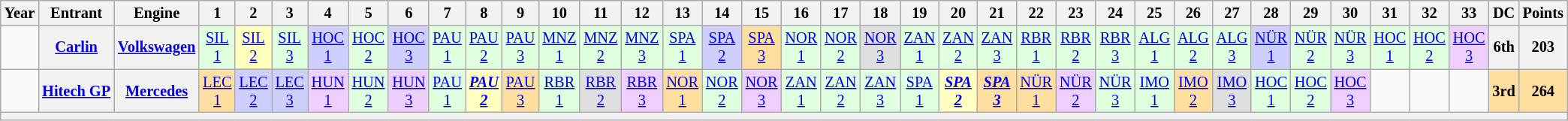<table class="wikitable" style="text-align:center; font-size:85%">
<tr>
<th>Year</th>
<th>Entrant</th>
<th>Engine</th>
<th>1</th>
<th>2</th>
<th>3</th>
<th>4</th>
<th>5</th>
<th>6</th>
<th>7</th>
<th>8</th>
<th>9</th>
<th>10</th>
<th>11</th>
<th>12</th>
<th>13</th>
<th>14</th>
<th>15</th>
<th>16</th>
<th>17</th>
<th>18</th>
<th>19</th>
<th>20</th>
<th>21</th>
<th>22</th>
<th>23</th>
<th>24</th>
<th>25</th>
<th>26</th>
<th>27</th>
<th>28</th>
<th>29</th>
<th>30</th>
<th>31</th>
<th>32</th>
<th>33</th>
<th>DC</th>
<th>Points</th>
</tr>
<tr>
<td id=2015R></td>
<th nowrap><a href='#'>Carlin</a></th>
<th nowrap><a href='#'>Volkswagen</a></th>
<td style="background:#DFFFDF;"><a href='#'>SIL<br>1</a><br></td>
<td style="background:#FFFFBF;"><a href='#'>SIL<br>2</a><br></td>
<td style="background:#DFFFDF;"><a href='#'>SIL<br>3</a><br></td>
<td style="background:#CFCFFF;"><a href='#'>HOC<br>1</a><br></td>
<td style="background:#DFFFDF;"><a href='#'>HOC<br>2</a><br></td>
<td style="background:#CFCFFF;"><a href='#'>HOC<br>3</a><br></td>
<td style="background:#DFFFDF;"><a href='#'>PAU<br>1</a><br></td>
<td style="background:#DFFFDF;"><a href='#'>PAU<br>2</a><br></td>
<td style="background:#DFFFDF;"><a href='#'>PAU<br>3</a><br></td>
<td style="background:#DFFFDF;"><a href='#'>MNZ<br>1</a><br></td>
<td style="background:#DFFFDF;"><a href='#'>MNZ<br>2</a><br></td>
<td style="background:#DFFFDF;"><a href='#'>MNZ<br>3</a><br></td>
<td style="background:#DFFFDF;"><a href='#'>SPA<br>1</a><br></td>
<td style="background:#CFCFFF;"><a href='#'>SPA<br>2</a><br></td>
<td style="background:#FFDF9F;"><a href='#'>SPA<br>3</a><br></td>
<td style="background:#DFFFDF;"><a href='#'>NOR<br>1</a><br></td>
<td style="background:#DFFFDF;"><a href='#'>NOR<br>2</a><br></td>
<td style="background:#DFDFDF;"><a href='#'>NOR<br>3</a><br></td>
<td style="background:#DFFFDF;"><a href='#'>ZAN<br>1</a><br></td>
<td style="background:#DFFFDF;"><a href='#'>ZAN<br>2</a><br></td>
<td style="background:#DFFFDF;"><a href='#'>ZAN<br>3</a><br></td>
<td style="background:#DFFFDF;"><a href='#'>RBR<br>1</a><br></td>
<td style="background:#DFFFDF;"><a href='#'>RBR<br>2</a><br></td>
<td style="background:#DFFFDF;"><a href='#'>RBR<br>3</a><br></td>
<td style="background:#DFFFDF;"><a href='#'>ALG<br>1</a><br></td>
<td style="background:#DFFFDF;"><a href='#'>ALG<br>2</a><br></td>
<td style="background:#DFFFDF;"><a href='#'>ALG<br>3</a><br></td>
<td style="background:#CFCFFF;"><a href='#'>NÜR<br>1</a><br></td>
<td style="background:#DFFFDF;"><a href='#'>NÜR<br>2</a><br></td>
<td style="background:#DFFFDF;"><a href='#'>NÜR<br>3</a><br></td>
<td style="background:#DFFFDF;"><a href='#'>HOC<br>1</a><br></td>
<td style="background:#DFFFDF;"><a href='#'>HOC<br>2</a><br></td>
<td style="background:#EFCFFF;"><a href='#'>HOC<br>3</a><br></td>
<th>6th</th>
<th>203</th>
</tr>
<tr>
<td id=2016R></td>
<th nowrap><a href='#'>Hitech GP</a></th>
<th nowrap><a href='#'>Mercedes</a></th>
<td style="background:#FFDF9F;"><a href='#'>LEC<br>1</a><br></td>
<td style="background:#CFCFFF;"><a href='#'>LEC<br>2</a><br></td>
<td style="background:#CFCFFF;"><a href='#'>LEC<br>3</a><br></td>
<td style="background:#EFCFFF;"><a href='#'>HUN<br>1</a><br></td>
<td style="background:#DFFFDF;"><a href='#'>HUN<br>2</a><br></td>
<td style="background:#EFCFFF;"><a href='#'>HUN<br>3</a><br></td>
<td style="background:#DFFFDF;"><a href='#'>PAU<br>1</a><br></td>
<td style="background:#FFFFBF;"><strong><em><a href='#'>PAU<br>2</a></em></strong><br></td>
<td style="background:#FFDF9F;"><a href='#'>PAU<br>3</a><br></td>
<td style="background:#DFFFDF;"><a href='#'>RBR<br>1</a><br></td>
<td style="background:#DFDFDF;"><a href='#'>RBR<br>2</a><br></td>
<td style="background:#EFCFFF;"><a href='#'>RBR<br>3</a><br></td>
<td style="background:#FFDF9F;"><a href='#'>NOR<br>1</a><br></td>
<td style="background:#DFFFDF;"><a href='#'>NOR<br>2</a><br></td>
<td style="background:#EFCFFF;"><a href='#'>NOR<br>3</a><br></td>
<td style="background:#DFFFDF;"><a href='#'>ZAN<br>1</a><br></td>
<td style="background:#DFFFDF;"><a href='#'>ZAN<br>2</a><br></td>
<td style="background:#DFFFDF;"><a href='#'>ZAN<br>3</a><br></td>
<td style="background:#DFFFDF;"><a href='#'>SPA<br>1</a><br></td>
<td style="background:#FFFFBF;"><strong><em><a href='#'>SPA<br>2</a></em></strong><br></td>
<td style="background:#FFDF9F;"><strong><em><a href='#'>SPA<br>3</a></em></strong><br></td>
<td style="background:#FFDF9F;"><a href='#'>NÜR<br>1</a><br></td>
<td style="background:#EFCFFF;"><a href='#'>NÜR<br>2</a><br></td>
<td style="background:#DFFFDF;"><a href='#'>NÜR<br>3</a><br></td>
<td style="background:#DFFFDF;"><a href='#'>IMO<br>1</a><br></td>
<td style="background:#FFDF9F;"><a href='#'>IMO<br>2</a><br></td>
<td style="background:#DFDFDF;"><a href='#'>IMO<br>3</a><br></td>
<td style="background:#DFFFDF;"><a href='#'>HOC<br>1</a><br></td>
<td style="background:#DFFFDF;"><a href='#'>HOC<br>2</a><br></td>
<td style="background:#EFCFFF;"><a href='#'>HOC<br>3</a><br></td>
<td></td>
<td></td>
<td></td>
<th style="background:#FFDF9F;">3rd</th>
<th style="background:#FFDF9F;">264</th>
</tr>
<tr>
<th colspan="39"></th>
</tr>
</table>
